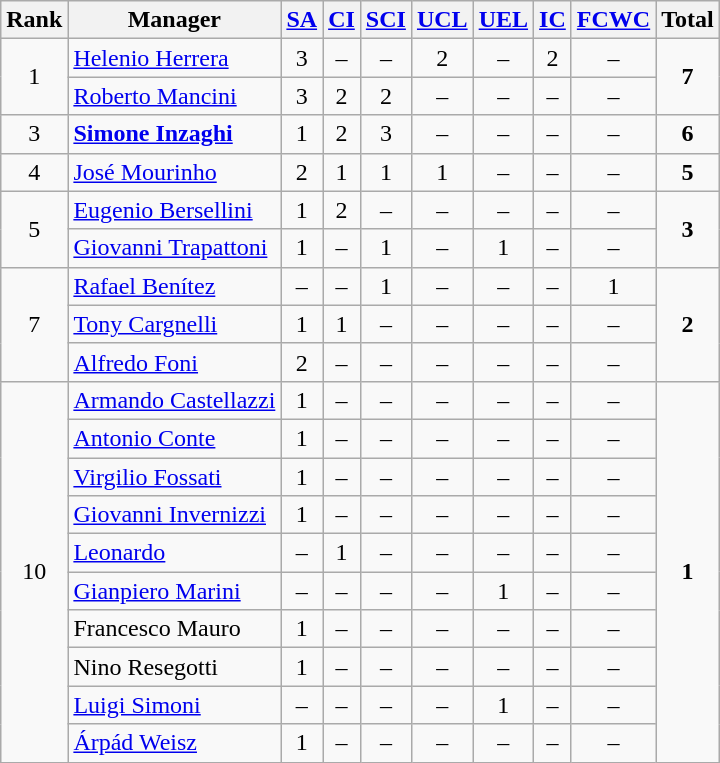<table class="wikitable" style=":center">
<tr>
<th>Rank</th>
<th>Manager</th>
<th style=class="sortable"><a href='#'>SA</a></th>
<th style="class="sortable"><a href='#'>CI</a></th>
<th style="class="sortable"><a href='#'>SCI</a></th>
<th style=class="sortable"><a href='#'>UCL</a></th>
<th style="class="sortable"><a href='#'>UEL</a></th>
<th style=""class="sortable"><a href='#'>IC</a></th>
<th style=""class="sortable"><a href='#'>FCWC</a></th>
<th>Total</th>
</tr>
<tr>
<td rowspan=2 align=center>1</td>
<td> <a href='#'>Helenio Herrera</a></td>
<td align=center>3</td>
<td align=center>–</td>
<td align=center>–</td>
<td align="center">2</td>
<td align=center>–</td>
<td align=center>2</td>
<td align=center>–</td>
<td rowspan=2 align=center><strong>7</strong></td>
</tr>
<tr>
<td> <a href='#'>Roberto Mancini</a></td>
<td align=center>3</td>
<td align=center>2</td>
<td align=center>2</td>
<td align="center">–</td>
<td align=center>–</td>
<td align=center>–</td>
<td align=center>–</td>
</tr>
<tr>
<td rowspan=1 align=center>3</td>
<td> <strong><a href='#'>Simone Inzaghi</a></strong></td>
<td align=center>1</td>
<td align=center>2</td>
<td align=center>3</td>
<td align=center>–</td>
<td align=center>–</td>
<td align=center>–</td>
<td align=center>–</td>
<td rowspan=1 align=center><strong>6</strong></td>
</tr>
<tr>
<td rowspan=1 align=center>4</td>
<td> <a href='#'>José Mourinho</a></td>
<td align=center>2</td>
<td align=center>1</td>
<td align=center>1</td>
<td align="center">1</td>
<td align=center>–</td>
<td align=center>–</td>
<td align=center>–</td>
<td rowspan=1 align=center><strong>5</strong></td>
</tr>
<tr>
<td rowspan=2 align=center>5</td>
<td> <a href='#'>Eugenio Bersellini</a></td>
<td align=center>1</td>
<td align=center>2</td>
<td align=center>–</td>
<td align=center>–</td>
<td align=center>–</td>
<td align=center>–</td>
<td align=center>–</td>
<td rowspan=2 align=center><strong>3</strong></td>
</tr>
<tr>
<td> <a href='#'>Giovanni Trapattoni</a></td>
<td align=center>1</td>
<td align=center>–</td>
<td align=center>1</td>
<td align=center>–</td>
<td align=center>1</td>
<td align=center>–</td>
<td align=center>–</td>
</tr>
<tr>
<td rowspan=3 align=center>7</td>
<td> <a href='#'>Rafael Benítez</a></td>
<td align=center>–</td>
<td align=center>–</td>
<td align=center>1</td>
<td align=center>–</td>
<td align=center>–</td>
<td align=center>–</td>
<td align=center>1</td>
<td rowspan=3 align=center><strong>2</strong></td>
</tr>
<tr>
<td> <a href='#'>Tony Cargnelli</a></td>
<td align=center>1</td>
<td align=center>1</td>
<td align=center>–</td>
<td align=center>–</td>
<td align=center>–</td>
<td align=center>–</td>
<td align=center>–</td>
</tr>
<tr>
<td> <a href='#'>Alfredo Foni</a></td>
<td align=center>2</td>
<td align=center>–</td>
<td align=center>–</td>
<td align=center>–</td>
<td align=center>–</td>
<td align=center>–</td>
<td align=center>–</td>
</tr>
<tr>
<td rowspan=10 align=center>10</td>
<td> <a href='#'>Armando Castellazzi</a></td>
<td align=center>1</td>
<td align=center>–</td>
<td align=center>–</td>
<td align=center>–</td>
<td align=center>–</td>
<td align=center>–</td>
<td align=center>–</td>
<td rowspan=11 align=center><strong>1</strong></td>
</tr>
<tr>
<td> <a href='#'>Antonio Conte</a></td>
<td align=center>1</td>
<td align=center>–</td>
<td align=center>–</td>
<td align=center>–</td>
<td align=center>–</td>
<td align=center>–</td>
<td align=center>–</td>
</tr>
<tr>
<td> <a href='#'>Virgilio Fossati</a></td>
<td align=center>1</td>
<td align=center>–</td>
<td align=center>–</td>
<td align=center>–</td>
<td align=center>–</td>
<td align=center>–</td>
<td align=center>–</td>
</tr>
<tr>
<td> <a href='#'>Giovanni Invernizzi</a></td>
<td align=center>1</td>
<td align=center>–</td>
<td align=center>–</td>
<td align=center>–</td>
<td align=center>–</td>
<td align=center>–</td>
<td align=center>–</td>
</tr>
<tr>
<td> <a href='#'>Leonardo</a></td>
<td align=center>–</td>
<td align=center>1</td>
<td align=center>–</td>
<td align=center>–</td>
<td align=center>–</td>
<td align=center>–</td>
<td align=center>–</td>
</tr>
<tr>
<td> <a href='#'>Gianpiero Marini</a></td>
<td align=center>–</td>
<td align=center>–</td>
<td align=center>–</td>
<td align=center>–</td>
<td align=center>1</td>
<td align=center>–</td>
<td align=center>–</td>
</tr>
<tr>
<td> Francesco Mauro</td>
<td align=center>1</td>
<td align=center>–</td>
<td align=center>–</td>
<td align=center>–</td>
<td align=center>–</td>
<td align=center>–</td>
<td align=center>–</td>
</tr>
<tr>
<td> Nino Resegotti</td>
<td align=center>1</td>
<td align=center>–</td>
<td align=center>–</td>
<td align=center>–</td>
<td align=center>–</td>
<td align=center>–</td>
<td align=center>–</td>
</tr>
<tr>
<td> <a href='#'>Luigi Simoni</a></td>
<td align=center>–</td>
<td align=center>–</td>
<td align=center>–</td>
<td align=center>–</td>
<td align=center>1</td>
<td align=center>–</td>
<td align=center>–</td>
</tr>
<tr>
<td> <a href='#'>Árpád Weisz</a></td>
<td align=center>1</td>
<td align=center>–</td>
<td align=center>–</td>
<td align=center>–</td>
<td align=center>–</td>
<td align=center>–</td>
<td align=center>–</td>
</tr>
</table>
